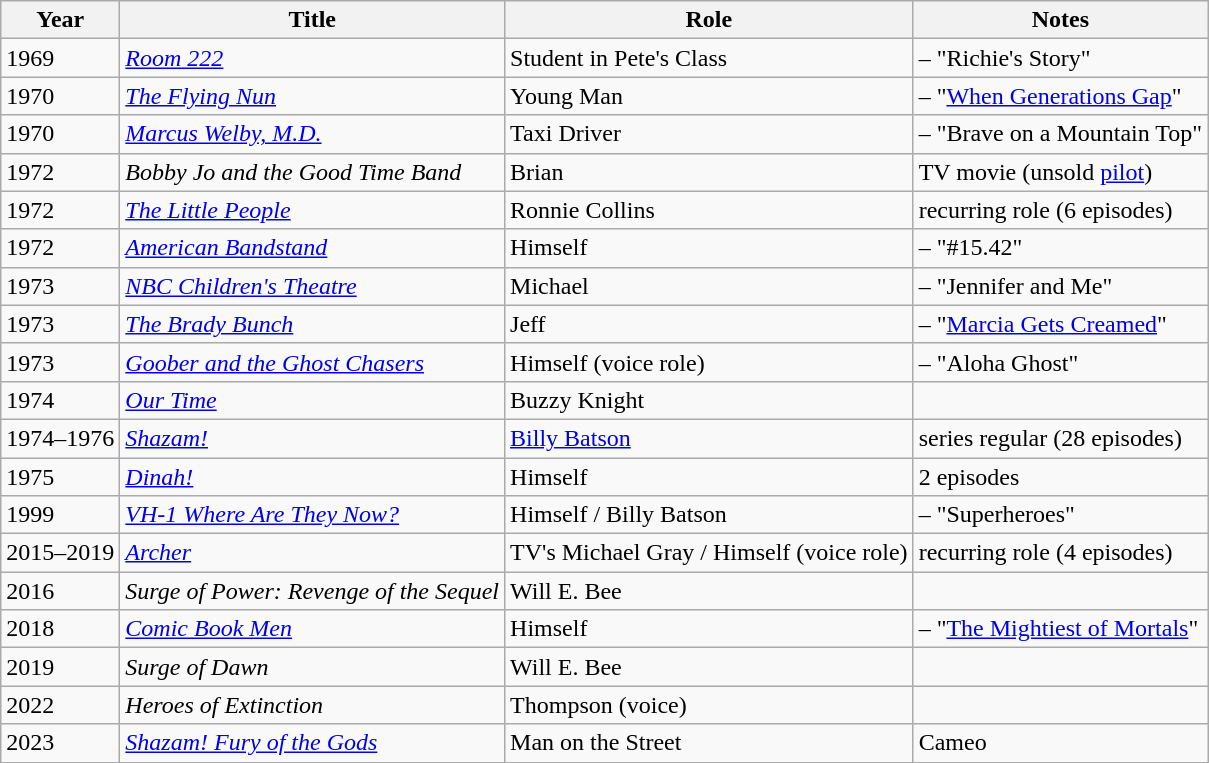<table class="wikitable">
<tr>
<th>Year</th>
<th>Title</th>
<th>Role</th>
<th>Notes</th>
</tr>
<tr>
<td>1969</td>
<td><em><a href='#'>Room 222</a></em></td>
<td>Student in Pete's Class</td>
<td>– "Richie's Story"</td>
</tr>
<tr>
<td>1970</td>
<td><em><a href='#'>The Flying Nun</a></em></td>
<td>Young Man</td>
<td>– "<a href='#'>When Generations Gap</a>"</td>
</tr>
<tr>
<td>1970</td>
<td><em><a href='#'>Marcus Welby, M.D.</a></em></td>
<td>Taxi Driver</td>
<td>– "Brave on a Mountain Top"</td>
</tr>
<tr>
<td>1972</td>
<td><em>Bobby Jo and the Good Time Band</em></td>
<td>Brian</td>
<td>TV movie (unsold <a href='#'>pilot</a>)</td>
</tr>
<tr>
<td>1972</td>
<td><em><a href='#'>The Little People</a></em></td>
<td>Ronnie Collins</td>
<td>recurring role (6 episodes)</td>
</tr>
<tr>
<td>1972</td>
<td><em><a href='#'>American Bandstand</a></em></td>
<td>Himself</td>
<td>– "#15.42"</td>
</tr>
<tr>
<td>1973</td>
<td><em><a href='#'>NBC Children's Theatre</a></em></td>
<td>Michael</td>
<td>– "Jennifer and Me"</td>
</tr>
<tr>
<td>1973</td>
<td><em><a href='#'>The Brady Bunch</a></em></td>
<td>Jeff</td>
<td>– "<a href='#'>Marcia Gets Creamed</a>"</td>
</tr>
<tr>
<td>1973</td>
<td><em><a href='#'>Goober and the Ghost Chasers</a></em></td>
<td>Himself (voice role)</td>
<td>– "Aloha Ghost"</td>
</tr>
<tr>
<td>1974</td>
<td><em><a href='#'>Our Time</a></em></td>
<td>Buzzy Knight</td>
<td></td>
</tr>
<tr>
<td>1974–1976</td>
<td><em><a href='#'>Shazam!</a></em></td>
<td><a href='#'>Billy Batson</a></td>
<td>series regular (28 episodes)</td>
</tr>
<tr>
<td>1975</td>
<td><em><a href='#'>Dinah!</a></em></td>
<td>Himself</td>
<td>2 episodes</td>
</tr>
<tr>
<td>1999</td>
<td><em><a href='#'>VH-1 Where Are They Now?</a></em></td>
<td>Himself / Billy Batson</td>
<td>– "Superheroes"</td>
</tr>
<tr>
<td>2015–2019</td>
<td><em><a href='#'>Archer</a></em></td>
<td>TV's Michael Gray / Himself (voice role)</td>
<td>recurring role (4 episodes)</td>
</tr>
<tr>
<td>2016</td>
<td><em>Surge of Power: Revenge of the Sequel</em></td>
<td>Will E. Bee</td>
<td></td>
</tr>
<tr>
<td>2018</td>
<td><em><a href='#'>Comic Book Men</a></em></td>
<td>Himself</td>
<td>– "<a href='#'>The Mightiest of Mortals</a>"</td>
</tr>
<tr>
<td>2019</td>
<td><em>Surge of Dawn</em></td>
<td>Will E. Bee</td>
<td></td>
</tr>
<tr>
<td>2022</td>
<td><em>Heroes of Extinction</em></td>
<td>Thompson (voice)</td>
<td></td>
</tr>
<tr>
<td>2023</td>
<td><em><a href='#'>Shazam! Fury of the Gods</a></em></td>
<td>Man on the Street</td>
<td>Cameo</td>
</tr>
</table>
